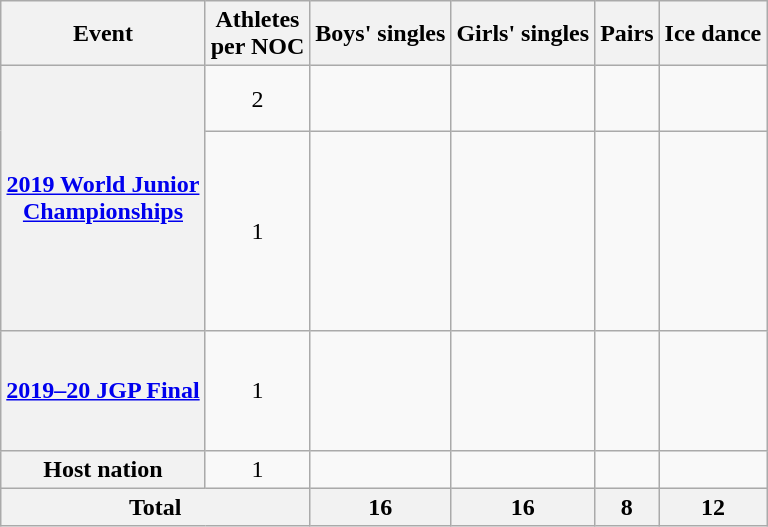<table class="wikitable unsortable" style="text-align:left">
<tr>
<th scope="col">Event</th>
<th scope="col">Athletes<br>per NOC</th>
<th scope="col">Boys' singles</th>
<th scope="col">Girls' singles</th>
<th scope="col">Pairs</th>
<th scope="col">Ice dance</th>
</tr>
<tr>
<th scope="row" rowspan="2"><a href='#'>2019 World Junior<br>Championships</a></th>
<td style="text-align:center">2</td>
<td valign="top"><br><br></td>
<td valign="top"><br></td>
<td valign="top"></td>
<td valign="top"><br></td>
</tr>
<tr>
<td style="text-align:center">1</td>
<td valign="top"><br><br><br></td>
<td valign="top"><br><br><br><br><br><br><br></td>
<td valign="top"><br><br></td>
<td valign="top"><br><br><br><br></td>
</tr>
<tr>
<th scope="row"><a href='#'>2019–20 JGP Final</a></th>
<td style="text-align:center">1</td>
<td valign="top"><br><br><br><br></td>
<td valign="top"><br><br><br></td>
<td valign="top"><br><br></td>
<td valign="top"><br></td>
</tr>
<tr>
<th scope="row">Host nation</th>
<td style="text-align:center">1</td>
<td valign="top"></td>
<td valign="top"></td>
<td valign="top"></td>
<td valign="top"></td>
</tr>
<tr>
<th colspan="2">Total</th>
<th>16</th>
<th>16</th>
<th>8</th>
<th>12</th>
</tr>
</table>
